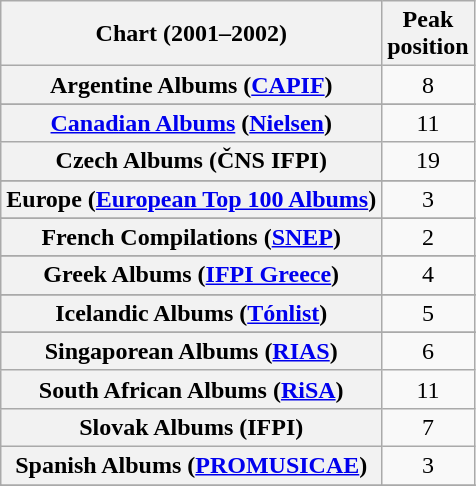<table class="wikitable sortable plainrowheaders" style="text-align:center">
<tr>
<th scope="col">Chart (2001–2002)</th>
<th scope="col">Peak<br>position</th>
</tr>
<tr>
<th scope="row">Argentine Albums (<a href='#'>CAPIF</a>)</th>
<td>8</td>
</tr>
<tr>
</tr>
<tr>
</tr>
<tr>
</tr>
<tr>
</tr>
<tr>
<th scope="row"><a href='#'>Canadian Albums</a> (<a href='#'>Nielsen</a>)</th>
<td>11</td>
</tr>
<tr>
<th scope="row">Czech Albums (ČNS IFPI)</th>
<td>19</td>
</tr>
<tr>
</tr>
<tr>
</tr>
<tr>
<th scope="row">Europe (<a href='#'>European Top 100 Albums</a>)</th>
<td>3</td>
</tr>
<tr>
</tr>
<tr>
<th scope="row">French Compilations (<a href='#'>SNEP</a>)</th>
<td>2</td>
</tr>
<tr>
</tr>
<tr>
<th scope="row">Greek Albums (<a href='#'>IFPI Greece</a>)</th>
<td>4</td>
</tr>
<tr>
</tr>
<tr>
<th scope="row">Icelandic Albums (<a href='#'>Tónlist</a>)</th>
<td>5</td>
</tr>
<tr>
</tr>
<tr>
</tr>
<tr>
</tr>
<tr>
</tr>
<tr>
</tr>
<tr>
</tr>
<tr>
<th scope="row">Singaporean Albums (<a href='#'>RIAS</a>)</th>
<td align="center">6</td>
</tr>
<tr>
<th scope="row">South African Albums (<a href='#'>RiSA</a>)</th>
<td>11</td>
</tr>
<tr>
<th scope="row">Slovak Albums (IFPI)</th>
<td style="text-align:center;">7</td>
</tr>
<tr>
<th scope="row">Spanish Albums (<a href='#'>PROMUSICAE</a>)</th>
<td>3</td>
</tr>
<tr>
</tr>
<tr>
</tr>
<tr>
</tr>
<tr>
</tr>
</table>
